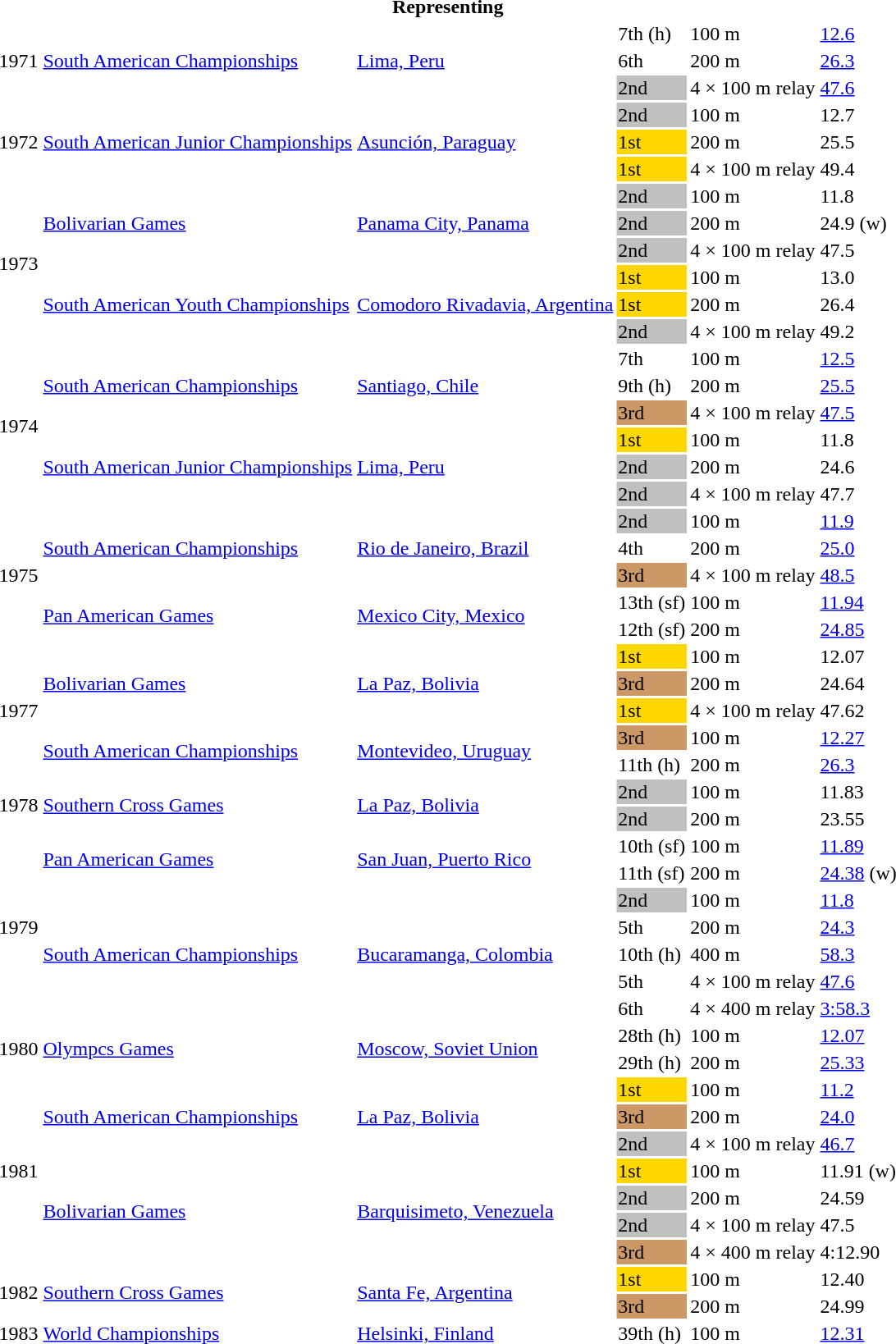<table>
<tr>
<th colspan="6">Representing </th>
</tr>
<tr>
<td rowspan=3>1971</td>
<td rowspan=3><a href='#'>South American Championships</a></td>
<td rowspan=3><a href='#'>Lima, Peru</a></td>
<td>7th (h)</td>
<td>100 m</td>
<td><a href='#'>12.6</a></td>
</tr>
<tr>
<td>6th</td>
<td>200 m</td>
<td><a href='#'>26.3</a></td>
</tr>
<tr>
<td bgcolor=silver>2nd</td>
<td>4 × 100 m relay</td>
<td><a href='#'>47.6</a></td>
</tr>
<tr>
<td rowspan=3>1972</td>
<td rowspan=3><a href='#'>South American Junior Championships</a></td>
<td rowspan=3><a href='#'>Asunción, Paraguay</a></td>
<td bgcolor=silver>2nd</td>
<td>100 m</td>
<td>12.7</td>
</tr>
<tr>
<td bgcolor=gold>1st</td>
<td>200 m</td>
<td>25.5</td>
</tr>
<tr>
<td bgcolor=gold>1st</td>
<td>4 × 100 m relay</td>
<td>49.4</td>
</tr>
<tr>
<td rowspan=6>1973</td>
<td rowspan=3><a href='#'>Bolivarian Games</a></td>
<td rowspan=3><a href='#'>Panama City, Panama</a></td>
<td bgcolor=silver>2nd</td>
<td>100 m</td>
<td>11.8</td>
</tr>
<tr>
<td bgcolor=silver>2nd</td>
<td>200 m</td>
<td>24.9 (w)</td>
</tr>
<tr>
<td bgcolor=silver>2nd</td>
<td>4 × 100 m relay</td>
<td>47.5</td>
</tr>
<tr>
<td rowspan=3><a href='#'>South American Youth Championships</a></td>
<td rowspan=3><a href='#'>Comodoro Rivadavia, Argentina</a></td>
<td bgcolor=gold>1st</td>
<td>100 m</td>
<td>13.0</td>
</tr>
<tr>
<td bgcolor=gold>1st</td>
<td>200 m</td>
<td>26.4</td>
</tr>
<tr>
<td bgcolor=silver>2nd</td>
<td>4 × 100 m relay</td>
<td>49.2</td>
</tr>
<tr>
<td rowspan=6>1974</td>
<td rowspan=3><a href='#'>South American Championships</a></td>
<td rowspan=3><a href='#'>Santiago, Chile</a></td>
<td>7th</td>
<td>100 m</td>
<td><a href='#'>12.5</a></td>
</tr>
<tr>
<td>9th (h)</td>
<td>200 m</td>
<td><a href='#'>25.5</a></td>
</tr>
<tr>
<td bgcolor=cc9966>3rd</td>
<td>4 × 100 m relay</td>
<td><a href='#'>47.5</a></td>
</tr>
<tr>
<td rowspan=3><a href='#'>South American Junior Championships</a></td>
<td rowspan=3><a href='#'>Lima, Peru</a></td>
<td bgcolor=gold>1st</td>
<td>100 m</td>
<td>11.8</td>
</tr>
<tr>
<td bgcolor=silver>2nd</td>
<td>200 m</td>
<td>24.6</td>
</tr>
<tr>
<td bgcolor=silver>2nd</td>
<td>4 × 100 m relay</td>
<td>47.7</td>
</tr>
<tr>
<td rowspan=5>1975</td>
<td rowspan=3><a href='#'>South American Championships</a></td>
<td rowspan=3><a href='#'>Rio de Janeiro, Brazil</a></td>
<td bgcolor=silver>2nd</td>
<td>100 m</td>
<td><a href='#'>11.9</a></td>
</tr>
<tr>
<td>4th</td>
<td>200 m</td>
<td><a href='#'>25.0</a></td>
</tr>
<tr>
<td bgcolor=cc9966>3rd</td>
<td>4 × 100 m relay</td>
<td><a href='#'>48.5</a></td>
</tr>
<tr>
<td rowspan=2><a href='#'>Pan American Games</a></td>
<td rowspan=2><a href='#'>Mexico City, Mexico</a></td>
<td>13th (sf)</td>
<td>100 m</td>
<td><a href='#'>11.94</a></td>
</tr>
<tr>
<td>12th (sf)</td>
<td>200 m</td>
<td><a href='#'>24.85</a></td>
</tr>
<tr>
<td rowspan=5>1977</td>
<td rowspan=3><a href='#'>Bolivarian Games</a></td>
<td rowspan=3><a href='#'>La Paz, Bolivia</a></td>
<td bgcolor=gold>1st</td>
<td>100 m</td>
<td>12.07</td>
</tr>
<tr>
<td bgcolor=cc9966>3rd</td>
<td>200 m</td>
<td>24.64</td>
</tr>
<tr>
<td bgcolor=gold>1st</td>
<td>4 × 100 m relay</td>
<td>47.62</td>
</tr>
<tr>
<td rowspan=2><a href='#'>South American Championships</a></td>
<td rowspan=2><a href='#'>Montevideo, Uruguay</a></td>
<td bgcolor=cc9966>3rd</td>
<td>100 m</td>
<td><a href='#'>12.27</a></td>
</tr>
<tr>
<td>11th (h)</td>
<td>200 m</td>
<td><a href='#'>26.3</a></td>
</tr>
<tr>
<td rowspan=2>1978</td>
<td rowspan=2><a href='#'>Southern Cross Games</a></td>
<td rowspan=2><a href='#'>La Paz, Bolivia</a></td>
<td bgcolor=silver>2nd</td>
<td>100 m</td>
<td>11.83</td>
</tr>
<tr>
<td bgcolor=silver>2nd</td>
<td>200 m</td>
<td>23.55</td>
</tr>
<tr>
<td rowspan=7>1979</td>
<td rowspan=2><a href='#'>Pan American Games</a></td>
<td rowspan=2><a href='#'>San Juan, Puerto Rico</a></td>
<td>10th (sf)</td>
<td>100 m</td>
<td><a href='#'>11.89</a></td>
</tr>
<tr>
<td>11th (sf)</td>
<td>200 m</td>
<td><a href='#'>24.38</a> (w)</td>
</tr>
<tr>
<td rowspan=5><a href='#'>South American Championships</a></td>
<td rowspan=5><a href='#'>Bucaramanga, Colombia</a></td>
<td bgcolor=silver>2nd</td>
<td>100 m</td>
<td><a href='#'>11.8</a></td>
</tr>
<tr>
<td>5th</td>
<td>200 m</td>
<td><a href='#'>24.3</a></td>
</tr>
<tr>
<td>10th (h)</td>
<td>400 m</td>
<td><a href='#'>58.3</a></td>
</tr>
<tr>
<td>5th</td>
<td>4 × 100 m relay</td>
<td><a href='#'>47.6</a></td>
</tr>
<tr>
<td>6th</td>
<td>4 × 400 m relay</td>
<td><a href='#'>3:58.3</a></td>
</tr>
<tr>
<td rowspan=2>1980</td>
<td rowspan=2><a href='#'>Olympcs Games</a></td>
<td rowspan=2><a href='#'>Moscow, Soviet Union</a></td>
<td>28th (h)</td>
<td>100 m</td>
<td><a href='#'>12.07</a></td>
</tr>
<tr>
<td>29th (h)</td>
<td>200 m</td>
<td><a href='#'>25.33</a></td>
</tr>
<tr>
<td rowspan=7>1981</td>
<td rowspan=3><a href='#'>South American Championships</a></td>
<td rowspan=3><a href='#'>La Paz, Bolivia</a></td>
<td bgcolor=gold>1st</td>
<td>100 m</td>
<td><a href='#'>11.2</a></td>
</tr>
<tr>
<td bgcolor=cc9966>3rd</td>
<td>200 m</td>
<td><a href='#'>24.0</a></td>
</tr>
<tr>
<td bgcolor=silver>2nd</td>
<td>4 × 100 m relay</td>
<td><a href='#'>46.7</a></td>
</tr>
<tr>
<td rowspan=4><a href='#'>Bolivarian Games</a></td>
<td rowspan=4><a href='#'>Barquisimeto, Venezuela</a></td>
<td bgcolor=gold>1st</td>
<td>100 m</td>
<td>11.91 (w)</td>
</tr>
<tr>
<td bgcolor=silver>2nd</td>
<td>200 m</td>
<td>24.59</td>
</tr>
<tr>
<td bgcolor=silver>2nd</td>
<td>4 × 100 m relay</td>
<td>47.5</td>
</tr>
<tr>
<td bgcolor=cc9966>3rd</td>
<td>4 × 400 m relay</td>
<td>4:12.90</td>
</tr>
<tr>
<td rowspan=2>1982</td>
<td rowspan=2><a href='#'>Southern Cross Games</a></td>
<td rowspan=2><a href='#'>Santa Fe, Argentina</a></td>
<td bgcolor=gold>1st</td>
<td>100 m</td>
<td>12.40</td>
</tr>
<tr>
<td bgcolor=cc9966>3rd</td>
<td>200 m</td>
<td>24.99</td>
</tr>
<tr>
<td>1983</td>
<td><a href='#'>World Championships</a></td>
<td><a href='#'>Helsinki, Finland</a></td>
<td>39th (h)</td>
<td>100 m</td>
<td><a href='#'>12.31</a></td>
</tr>
</table>
